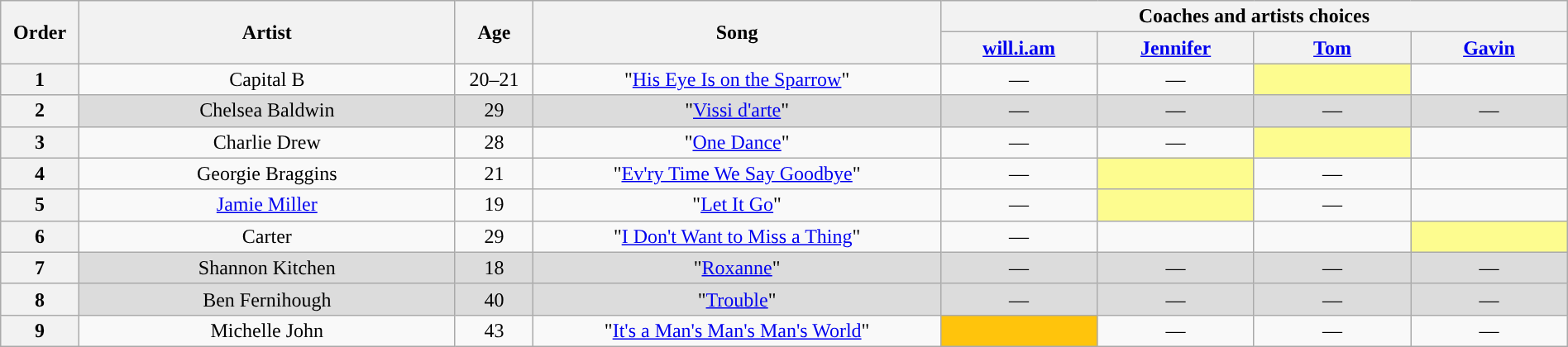<table class="wikitable" style="text-align:center; width:100%;">
<tr>
<th scope="col" rowspan="2" style="width:05%;">Order</th>
<th scope="col" rowspan="2" style="width:24%;">Artist</th>
<th scope="col" rowspan="2" style="width:05%;">Age</th>
<th scope="col" rowspan="2" style="width:26%;">Song</th>
<th colspan="4" style="width:40%;">Coaches and artists choices</th>
</tr>
<tr>
<th style="width:10%;"><a href='#'>will.i.am</a></th>
<th style="width:10%;"><a href='#'>Jennifer</a></th>
<th style="width:10%;"><a href='#'>Tom</a></th>
<th style="width:10%;"><a href='#'>Gavin</a></th>
</tr>
<tr>
<th>1</th>
<td>Capital B</td>
<td>20–21</td>
<td>"<a href='#'>His Eye Is on the Sparrow</a>"</td>
<td>—</td>
<td>—</td>
<td style="background:#fdfc8f;"><strong></strong></td>
<td><strong></strong></td>
</tr>
<tr style="background:#DCDCDC">
<th>2</th>
<td style="background:#DCDCDC; text-align:center;">Chelsea Baldwin</td>
<td style="background:#DCDCDC; text-align:center;">29</td>
<td style="background:#DCDCDC; text-align:center;">"<a href='#'>Vissi d'arte</a>"</td>
<td>—</td>
<td>—</td>
<td>—</td>
<td>—</td>
</tr>
<tr>
<th>3</th>
<td>Charlie Drew</td>
<td>28</td>
<td>"<a href='#'>One Dance</a>"</td>
<td>—</td>
<td>—</td>
<td style="background:#fdfc8f;"><strong></strong></td>
<td><strong></strong></td>
</tr>
<tr>
<th>4</th>
<td>Georgie Braggins</td>
<td>21</td>
<td>"<a href='#'>Ev'ry Time We Say Goodbye</a>"</td>
<td>—</td>
<td style="background:#fdfc8f;"><strong></strong></td>
<td>—</td>
<td><strong></strong></td>
</tr>
<tr>
<th>5</th>
<td><a href='#'>Jamie Miller</a></td>
<td>19</td>
<td>"<a href='#'>Let It Go</a>"</td>
<td>—</td>
<td style="background:#fdfc8f;"><strong></strong></td>
<td>—</td>
<td><strong></strong></td>
</tr>
<tr>
<th>6</th>
<td>Carter</td>
<td>29</td>
<td>"<a href='#'>I Don't Want to Miss a Thing</a>"</td>
<td>—</td>
<td><strong></strong></td>
<td><strong></strong></td>
<td style="background:#fdfc8f;"><strong></strong></td>
</tr>
<tr style="background:#DCDCDC">
<th>7</th>
<td style="background:#DCDCDC; text-align:center;">Shannon Kitchen</td>
<td style="background:#DCDCDC; text-align:center;">18</td>
<td style="background:#DCDCDC; text-align:center;">"<a href='#'>Roxanne</a>"</td>
<td>—</td>
<td>—</td>
<td>—</td>
<td>—</td>
</tr>
<tr style="background:#DCDCDC">
<th>8</th>
<td style="background:#DCDCDC; text-align:center;">Ben Fernihough</td>
<td style="background:#DCDCDC; text-align:center;">40</td>
<td style="background:#DCDCDC; text-align:center;">"<a href='#'>Trouble</a>"</td>
<td>—</td>
<td>—</td>
<td>—</td>
<td>—</td>
</tr>
<tr>
<th>9</th>
<td>Michelle John</td>
<td>43</td>
<td>"<a href='#'>It's a Man's Man's Man's World</a>"</td>
<td style="background:#FFC40C;text-align:center;"><strong></strong></td>
<td>—</td>
<td>—</td>
<td>—</td>
</tr>
</table>
